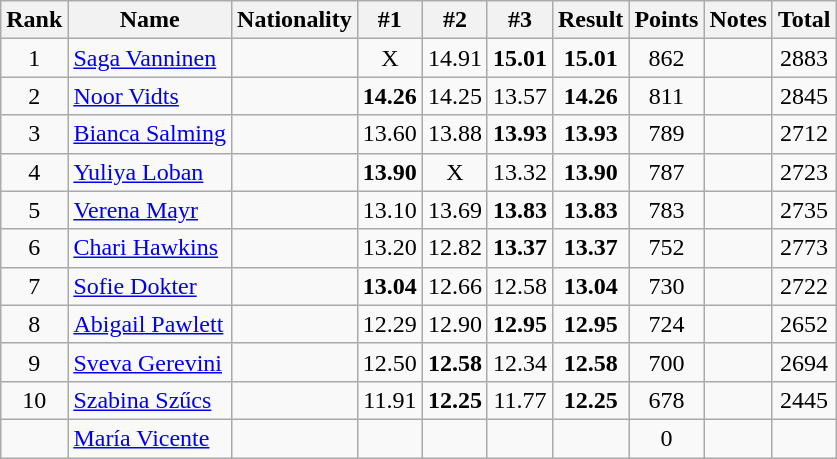<table class="wikitable sortable" style="text-align:center">
<tr>
<th>Rank</th>
<th>Name</th>
<th>Nationality</th>
<th>#1</th>
<th>#2</th>
<th>#3</th>
<th>Result</th>
<th>Points</th>
<th>Notes</th>
<th>Total</th>
</tr>
<tr>
<td>1</td>
<td align="left"><a href='#'>Saga Vanninen</a></td>
<td align=left></td>
<td>X</td>
<td>14.91</td>
<td><strong>15.01</strong></td>
<td><strong>15.01</strong></td>
<td>862</td>
<td></td>
<td>2883</td>
</tr>
<tr>
<td>2</td>
<td align="left"><a href='#'>Noor Vidts</a></td>
<td align=left></td>
<td><strong>14.26</strong></td>
<td>14.25</td>
<td>13.57</td>
<td><strong>14.26</strong></td>
<td>811</td>
<td></td>
<td>2845</td>
</tr>
<tr>
<td>3</td>
<td align="left"><a href='#'>Bianca Salming</a></td>
<td align=left></td>
<td>13.60</td>
<td>13.88</td>
<td><strong>13.93</strong></td>
<td><strong>13.93</strong></td>
<td>789</td>
<td></td>
<td>2712</td>
</tr>
<tr>
<td>4</td>
<td align="left"><a href='#'>Yuliya Loban</a></td>
<td align=left></td>
<td><strong>13.90</strong></td>
<td>X</td>
<td>13.32</td>
<td><strong>13.90</strong></td>
<td>787</td>
<td></td>
<td>2723</td>
</tr>
<tr>
<td>5</td>
<td align="left"><a href='#'>Verena Mayr</a></td>
<td align=left></td>
<td>13.10</td>
<td>13.69</td>
<td><strong>13.83</strong></td>
<td><strong>13.83</strong></td>
<td>783</td>
<td></td>
<td>2735</td>
</tr>
<tr>
<td>6</td>
<td align="left"><a href='#'>Chari Hawkins</a></td>
<td align=left></td>
<td>13.20</td>
<td>12.82</td>
<td><strong>13.37</strong></td>
<td><strong>13.37</strong></td>
<td>752</td>
<td></td>
<td>2773</td>
</tr>
<tr>
<td>7</td>
<td align="left"><a href='#'>Sofie Dokter</a></td>
<td align=left></td>
<td><strong>13.04</strong></td>
<td>12.66</td>
<td>12.58</td>
<td><strong>13.04</strong></td>
<td>730</td>
<td></td>
<td>2722</td>
</tr>
<tr>
<td>8</td>
<td align="left"><a href='#'>Abigail Pawlett</a></td>
<td align=left></td>
<td>12.29</td>
<td>12.90</td>
<td><strong>12.95</strong></td>
<td><strong>12.95</strong></td>
<td>724</td>
<td></td>
<td>2652</td>
</tr>
<tr>
<td>9</td>
<td align="left"><a href='#'>Sveva Gerevini</a></td>
<td align=left></td>
<td>12.50</td>
<td><strong>12.58</strong></td>
<td>12.34</td>
<td><strong>12.58</strong></td>
<td>700</td>
<td></td>
<td>2694</td>
</tr>
<tr>
<td>10</td>
<td align="left"><a href='#'>Szabina Szűcs</a></td>
<td align=left></td>
<td>11.91</td>
<td><strong>12.25</strong></td>
<td>11.77</td>
<td><strong>12.25</strong></td>
<td>678</td>
<td></td>
<td>2445</td>
</tr>
<tr>
<td></td>
<td align="left"><a href='#'>María Vicente</a></td>
<td align=left></td>
<td></td>
<td></td>
<td></td>
<td></td>
<td>0</td>
<td></td>
<td></td>
</tr>
</table>
